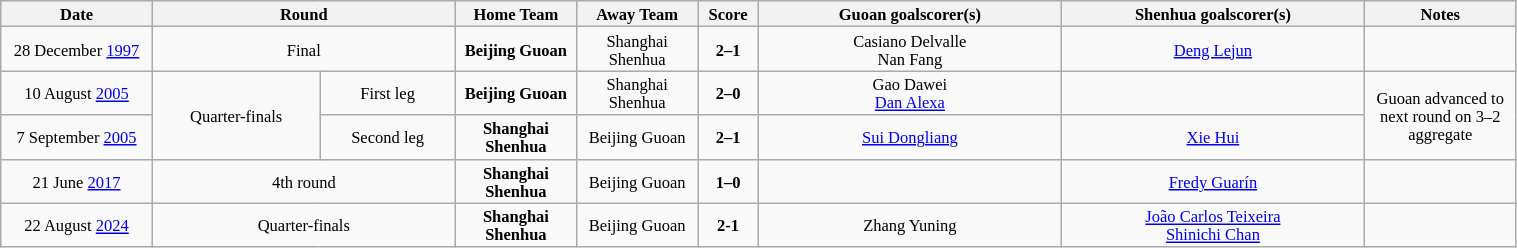<table class="wikitable" style="width:80%; margin:0 left; font-size: 11px">
<tr>
<th width="10%">Date</th>
<th colspan="2" width="20%">Round</th>
<th width="8%">Home Team</th>
<th width="8%">Away Team</th>
<th width="4%">Score</th>
<th width="20%">Guoan goalscorer(s)</th>
<th width="20%">Shenhua goalscorer(s)</th>
<th width="10%">Notes</th>
</tr>
<tr style="text-align:center;">
<td>28 December <a href='#'>1997</a></td>
<td colspan="2" style="text-align:center;">Final</td>
<td><strong>Beijing Guoan</strong></td>
<td>Shanghai Shenhua</td>
<td><strong>2–1</strong></td>
<td> Casiano Delvalle<br> Nan Fang</td>
<td> <a href='#'>Deng Lejun</a></td>
<td></td>
</tr>
<tr style="text-align:center;">
<td>10 August <a href='#'>2005</a></td>
<td rowspan="2" style="text-align:center;">Quarter-finals</td>
<td>First leg</td>
<td><strong>Beijing Guoan</strong></td>
<td>Shanghai Shenhua</td>
<td><strong>2–0</strong></td>
<td> Gao Dawei<br> <a href='#'>Dan Alexa</a></td>
<td></td>
<td rowspan="2" style="text-align:center;">Guoan advanced to next round on 3–2 aggregate</td>
</tr>
<tr style="text-align:center;">
<td>7 September <a href='#'>2005</a></td>
<td>Second leg</td>
<td><strong>Shanghai Shenhua</strong></td>
<td>Beijing Guoan</td>
<td><strong>2–1</strong></td>
<td> <a href='#'>Sui Dongliang</a></td>
<td> <a href='#'>Xie Hui</a></td>
</tr>
<tr style="text-align:center;">
<td>21 June <a href='#'>2017</a></td>
<td colspan="2" style="text-align:center;">4th round</td>
<td><strong>Shanghai Shenhua</strong></td>
<td>Beijing Guoan</td>
<td><strong>1–0</strong></td>
<td></td>
<td> <a href='#'>Fredy Guarín</a></td>
<td></td>
</tr>
<tr style="text-align:center;">
<td>22 August <a href='#'>2024</a></td>
<td colspan="2" style="text-align:center;">Quarter-finals</td>
<td><strong>Shanghai Shenhua</strong></td>
<td>Beijing Guoan</td>
<td><strong>2-1</strong></td>
<td> Zhang Yuning</td>
<td> <a href='#'>João Carlos Teixeira</a><br> <a href='#'>Shinichi Chan</a></td>
<td></td>
</tr>
</table>
